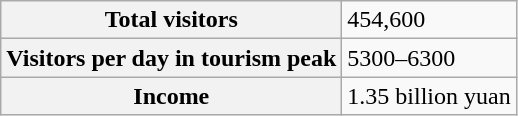<table class="wikitable">
<tr>
<th scope="row">Total visitors</th>
<td>454,600</td>
</tr>
<tr>
<th scope="row">Visitors per day in tourism peak</th>
<td>5300–6300</td>
</tr>
<tr>
<th scope="row">Income</th>
<td>1.35 billion yuan</td>
</tr>
</table>
